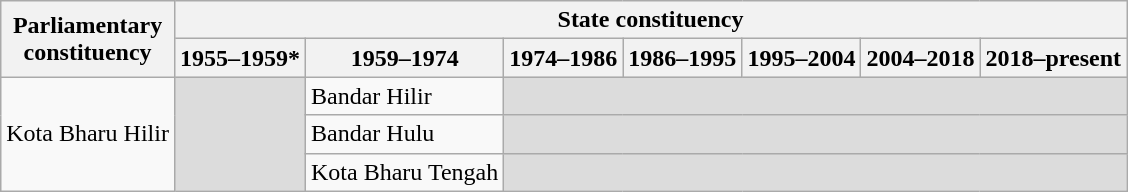<table class="wikitable">
<tr>
<th rowspan="2">Parliamentary<br>constituency</th>
<th colspan="7">State constituency</th>
</tr>
<tr>
<th>1955–1959*</th>
<th>1959–1974</th>
<th>1974–1986</th>
<th>1986–1995</th>
<th>1995–2004</th>
<th>2004–2018</th>
<th>2018–present</th>
</tr>
<tr>
<td rowspan="3">Kota Bharu Hilir</td>
<td rowspan="3" bgcolor="dcdcdc"></td>
<td>Bandar Hilir</td>
<td colspan="5" bgcolor="dcdcdc"></td>
</tr>
<tr>
<td>Bandar Hulu</td>
<td colspan="5" bgcolor="dcdcdc"></td>
</tr>
<tr>
<td>Kota Bharu Tengah</td>
<td colspan="5" bgcolor="dcdcdc"></td>
</tr>
</table>
